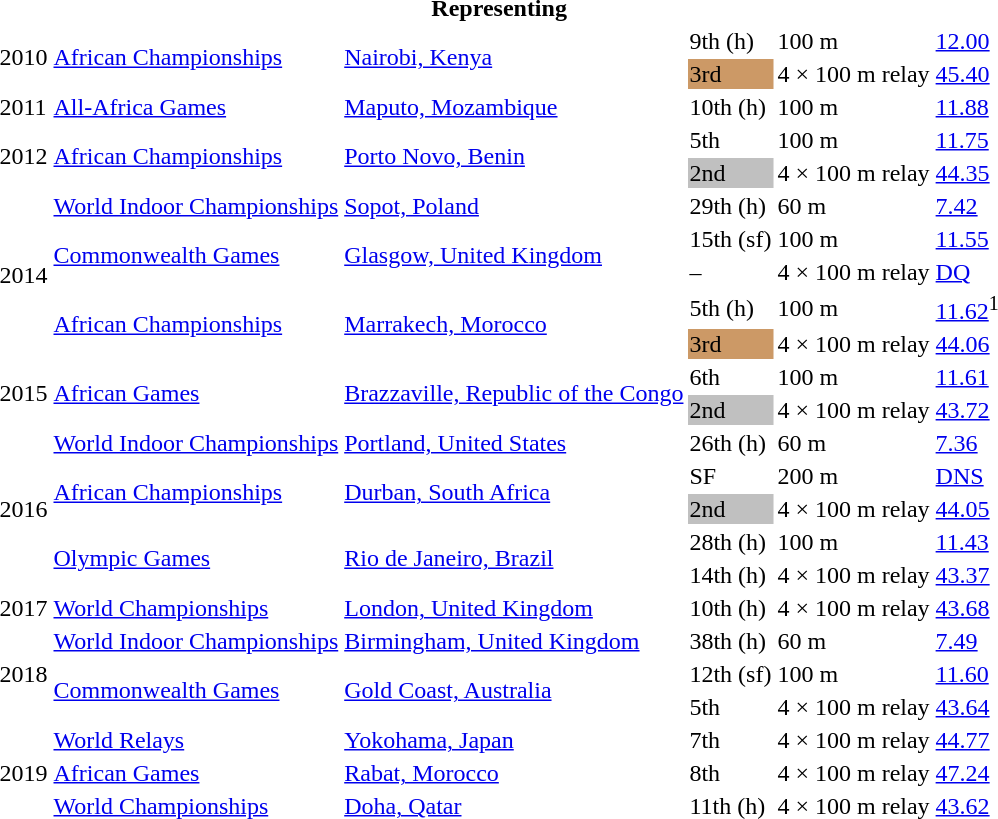<table>
<tr>
<th colspan="6">Representing </th>
</tr>
<tr>
<td rowspan=2>2010</td>
<td rowspan=2><a href='#'>African Championships</a></td>
<td rowspan=2><a href='#'>Nairobi, Kenya</a></td>
<td>9th (h)</td>
<td>100 m</td>
<td><a href='#'>12.00</a></td>
</tr>
<tr>
<td bgcolor=cc9966>3rd</td>
<td>4 × 100 m relay</td>
<td><a href='#'>45.40</a></td>
</tr>
<tr>
<td>2011</td>
<td><a href='#'>All-Africa Games</a></td>
<td><a href='#'>Maputo, Mozambique</a></td>
<td>10th (h)</td>
<td>100 m</td>
<td><a href='#'>11.88</a></td>
</tr>
<tr>
<td rowspan=2>2012</td>
<td rowspan=2><a href='#'>African Championships</a></td>
<td rowspan=2><a href='#'>Porto Novo, Benin</a></td>
<td>5th</td>
<td>100 m</td>
<td><a href='#'>11.75</a></td>
</tr>
<tr>
<td bgcolor=silver>2nd</td>
<td>4 × 100 m relay</td>
<td><a href='#'>44.35</a></td>
</tr>
<tr>
<td rowspan=5>2014</td>
<td><a href='#'>World Indoor Championships</a></td>
<td><a href='#'>Sopot, Poland</a></td>
<td>29th (h)</td>
<td>60 m</td>
<td><a href='#'>7.42</a></td>
</tr>
<tr>
<td rowspan=2><a href='#'>Commonwealth Games</a></td>
<td rowspan=2><a href='#'>Glasgow, United Kingdom</a></td>
<td>15th (sf)</td>
<td>100 m</td>
<td><a href='#'>11.55</a></td>
</tr>
<tr>
<td>–</td>
<td>4 × 100 m relay</td>
<td><a href='#'>DQ</a></td>
</tr>
<tr>
<td rowspan=2><a href='#'>African Championships</a></td>
<td rowspan=2><a href='#'>Marrakech, Morocco</a></td>
<td>5th (h)</td>
<td>100 m</td>
<td><a href='#'>11.62</a><sup>1</sup></td>
</tr>
<tr>
<td bgcolor=cc9966>3rd</td>
<td>4 × 100 m relay</td>
<td><a href='#'>44.06</a></td>
</tr>
<tr>
<td rowspan=2>2015</td>
<td rowspan=2><a href='#'>African Games</a></td>
<td rowspan=2><a href='#'>Brazzaville, Republic of the Congo</a></td>
<td>6th</td>
<td>100 m</td>
<td><a href='#'>11.61</a></td>
</tr>
<tr>
<td bgcolor=silver>2nd</td>
<td>4 × 100 m relay</td>
<td><a href='#'>43.72</a></td>
</tr>
<tr>
<td rowspan=5>2016</td>
<td><a href='#'>World Indoor Championships</a></td>
<td><a href='#'>Portland, United States</a></td>
<td>26th (h)</td>
<td>60 m</td>
<td><a href='#'>7.36</a></td>
</tr>
<tr>
<td rowspan=2><a href='#'>African Championships</a></td>
<td rowspan=2><a href='#'>Durban, South Africa</a></td>
<td>SF</td>
<td>200 m</td>
<td><a href='#'>DNS</a></td>
</tr>
<tr>
<td bgcolor=silver>2nd</td>
<td>4 × 100 m relay</td>
<td><a href='#'>44.05</a></td>
</tr>
<tr>
<td rowspan=2><a href='#'>Olympic Games</a></td>
<td rowspan=2><a href='#'>Rio de Janeiro, Brazil</a></td>
<td>28th (h)</td>
<td>100 m</td>
<td><a href='#'>11.43</a></td>
</tr>
<tr>
<td>14th (h)</td>
<td>4 × 100 m relay</td>
<td><a href='#'>43.37</a></td>
</tr>
<tr>
<td>2017</td>
<td><a href='#'>World Championships</a></td>
<td><a href='#'>London, United Kingdom</a></td>
<td>10th (h)</td>
<td>4 × 100 m relay</td>
<td><a href='#'>43.68</a></td>
</tr>
<tr>
<td rowspan=3>2018</td>
<td><a href='#'>World Indoor Championships</a></td>
<td><a href='#'>Birmingham, United Kingdom</a></td>
<td>38th (h)</td>
<td>60 m</td>
<td><a href='#'>7.49</a></td>
</tr>
<tr>
<td rowspan=2><a href='#'>Commonwealth Games</a></td>
<td rowspan=2><a href='#'>Gold Coast, Australia</a></td>
<td>12th (sf)</td>
<td>100 m</td>
<td><a href='#'>11.60</a></td>
</tr>
<tr>
<td>5th</td>
<td>4 × 100 m relay</td>
<td><a href='#'>43.64</a></td>
</tr>
<tr>
<td rowspan=3>2019</td>
<td><a href='#'>World Relays</a></td>
<td><a href='#'>Yokohama, Japan</a></td>
<td>7th</td>
<td>4 × 100 m relay</td>
<td><a href='#'>44.77</a></td>
</tr>
<tr>
<td><a href='#'>African Games</a></td>
<td><a href='#'>Rabat, Morocco</a></td>
<td>8th</td>
<td>4 × 100 m relay</td>
<td><a href='#'>47.24</a></td>
</tr>
<tr>
<td><a href='#'>World Championships</a></td>
<td><a href='#'>Doha, Qatar</a></td>
<td>11th (h)</td>
<td>4 × 100 m relay</td>
<td><a href='#'>43.62</a></td>
</tr>
</table>
